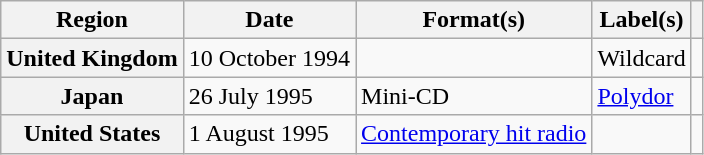<table class="wikitable plainrowheaders">
<tr>
<th scope="col">Region</th>
<th scope="col">Date</th>
<th scope="col">Format(s)</th>
<th scope="col">Label(s)</th>
<th scope="col"></th>
</tr>
<tr>
<th scope="row">United Kingdom</th>
<td>10 October 1994</td>
<td></td>
<td>Wildcard</td>
<td></td>
</tr>
<tr>
<th scope="row">Japan</th>
<td>26 July 1995</td>
<td>Mini-CD</td>
<td><a href='#'>Polydor</a></td>
<td></td>
</tr>
<tr>
<th scope="row">United States</th>
<td>1 August 1995</td>
<td><a href='#'>Contemporary hit radio</a></td>
<td></td>
<td></td>
</tr>
</table>
